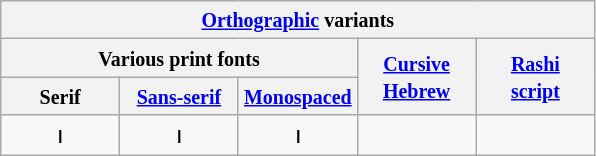<table class=wikitable style="text-align:center;">
<tr>
<th colspan=5><small><a href='#'>Orthographic</a> variants</small></th>
</tr>
<tr>
<th colspan=3><small>Various print fonts</small></th>
<th rowspan=2><small><a href='#'>Cursive<br>Hebrew</a></small></th>
<th rowspan=2><small><a href='#'>Rashi<br>script</a></small></th>
</tr>
<tr>
<th><small>Serif</small></th>
<th><small><a href='#'>Sans-serif</a></small></th>
<th><small><a href='#'>Monospaced</a></small></th>
</tr>
<tr>
<td width=20%><span>ו</span></td>
<td width=20%><span>ו</span></td>
<td width=20%><span>ו</span></td>
<td width=20%></td>
<td width=20%></td>
</tr>
</table>
